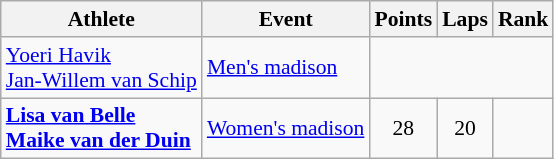<table class=wikitable style=font-size:90%;text-align:center>
<tr>
<th>Athlete</th>
<th>Event</th>
<th>Points</th>
<th>Laps</th>
<th>Rank</th>
</tr>
<tr>
<td align=left><a href='#'>Yoeri Havik</a><br><a href='#'>Jan-Willem van Schip</a></td>
<td align=left><a href='#'>Men's madison</a></td>
<td colspan="3"></td>
</tr>
<tr>
<td align=left><strong><a href='#'>Lisa van Belle</a><br><a href='#'>Maike van der Duin</a></strong></td>
<td align=left><a href='#'>Women's madison</a></td>
<td>28</td>
<td>20</td>
<td></td>
</tr>
</table>
